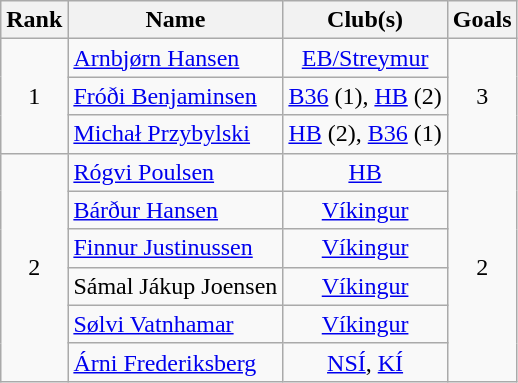<table class="wikitable" style="text-align:center;">
<tr>
<th>Rank</th>
<th>Name</th>
<th>Club(s)</th>
<th>Goals</th>
</tr>
<tr>
<td rowspan=3>1</td>
<td align=left> <a href='#'>Arnbjørn Hansen</a></td>
<td><a href='#'>EB/Streymur</a></td>
<td rowspan=3>3</td>
</tr>
<tr>
<td align=left> <a href='#'>Fróði Benjaminsen</a></td>
<td><a href='#'>B36</a> (1), <a href='#'>HB</a> (2)</td>
</tr>
<tr>
<td align=left> <a href='#'>Michał Przybylski</a></td>
<td><a href='#'>HB</a> (2), <a href='#'>B36</a> (1)</td>
</tr>
<tr>
<td rowspan=8>2</td>
<td align=left> <a href='#'>Rógvi Poulsen</a></td>
<td><a href='#'>HB</a></td>
<td rowspan=8>2</td>
</tr>
<tr>
<td align=left> <a href='#'>Bárður Hansen</a></td>
<td><a href='#'>Víkingur</a></td>
</tr>
<tr>
<td align=left> <a href='#'>Finnur Justinussen</a></td>
<td><a href='#'>Víkingur</a></td>
</tr>
<tr>
<td align=left> Sámal Jákup Joensen</td>
<td><a href='#'>Víkingur</a></td>
</tr>
<tr>
<td align=left> <a href='#'>Sølvi Vatnhamar</a></td>
<td><a href='#'>Víkingur</a></td>
</tr>
<tr>
<td align=left> <a href='#'>Árni Frederiksberg</a></td>
<td><a href='#'>NSÍ</a>, <a href='#'>KÍ</a></td>
</tr>
</table>
